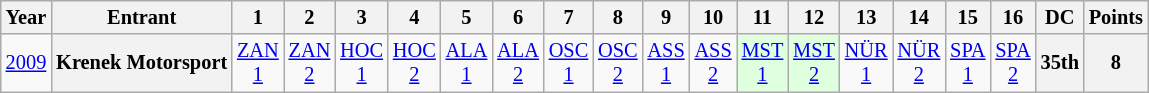<table class="wikitable" style="text-align:center; font-size:85%">
<tr>
<th>Year</th>
<th>Entrant</th>
<th>1</th>
<th>2</th>
<th>3</th>
<th>4</th>
<th>5</th>
<th>6</th>
<th>7</th>
<th>8</th>
<th>9</th>
<th>10</th>
<th>11</th>
<th>12</th>
<th>13</th>
<th>14</th>
<th>15</th>
<th>16</th>
<th>DC</th>
<th>Points</th>
</tr>
<tr>
<td><a href='#'>2009</a></td>
<th nowrap>Krenek Motorsport</th>
<td style="background:#;"><a href='#'>ZAN<br>1</a><br></td>
<td style="background:#;"><a href='#'>ZAN<br>2</a><br></td>
<td style="background:#;"><a href='#'>HOC<br>1</a><br></td>
<td style="background:#;"><a href='#'>HOC<br>2</a><br></td>
<td style="background:#;"><a href='#'>ALA<br>1</a><br></td>
<td style="background:#;"><a href='#'>ALA<br>2</a><br></td>
<td style="background:#;"><a href='#'>OSC<br>1</a><br></td>
<td style="background:#;"><a href='#'>OSC<br>2</a><br></td>
<td style="background:#;"><a href='#'>ASS<br>1</a><br></td>
<td style="background:#;"><a href='#'>ASS<br>2</a><br></td>
<td style="background:#dfffdf;"><a href='#'>MST<br>1</a><br></td>
<td style="background:#dfffdf;"><a href='#'>MST<br>2</a><br></td>
<td style="background:#;"><a href='#'>NÜR<br>1</a><br></td>
<td style="background:#;"><a href='#'>NÜR<br>2</a><br></td>
<td style="background:#;"><a href='#'>SPA<br>1</a><br></td>
<td style="background:#;"><a href='#'>SPA<br>2</a><br></td>
<th>35th</th>
<th>8</th>
</tr>
</table>
